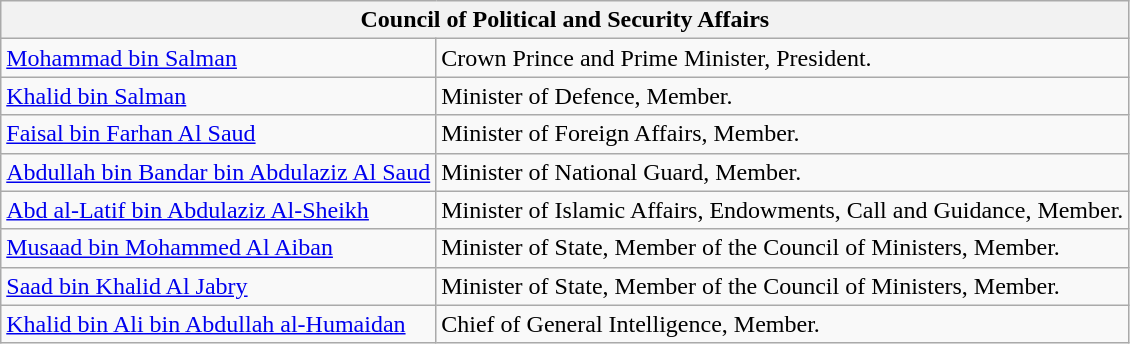<table class="wikitable">
<tr>
<th colspan="2">Council of Political and Security Affairs</th>
</tr>
<tr>
<td><a href='#'>Mohammad bin Salman</a></td>
<td>Crown Prince and Prime Minister, President.</td>
</tr>
<tr>
<td><a href='#'>Khalid bin Salman</a></td>
<td>Minister of Defence, Member.</td>
</tr>
<tr>
<td><a href='#'>Faisal bin Farhan Al Saud</a></td>
<td>Minister of Foreign Affairs, Member.</td>
</tr>
<tr>
<td><a href='#'>Abdullah bin Bandar bin Abdulaziz Al Saud</a></td>
<td>Minister of National Guard, Member.</td>
</tr>
<tr>
<td><a href='#'>Abd al-Latif bin Abdulaziz Al-Sheikh</a></td>
<td>Minister of Islamic Affairs, Endowments, Call and Guidance, Member.</td>
</tr>
<tr>
<td><a href='#'>Musaad bin Mohammed Al Aiban</a></td>
<td>Minister of State, Member of the Council of Ministers, Member.</td>
</tr>
<tr>
<td><a href='#'>Saad bin Khalid Al Jabry</a></td>
<td>Minister of State, Member of the Council of Ministers, Member.</td>
</tr>
<tr>
<td><a href='#'>Khalid bin Ali bin Abdullah al-Humaidan</a></td>
<td>Chief of General Intelligence, Member.</td>
</tr>
</table>
